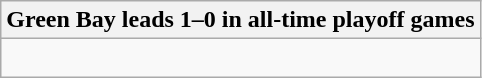<table class="wikitable collapsible collapsed">
<tr>
<th>Green Bay leads 1–0 in all-time playoff games</th>
</tr>
<tr>
<td><br></td>
</tr>
</table>
